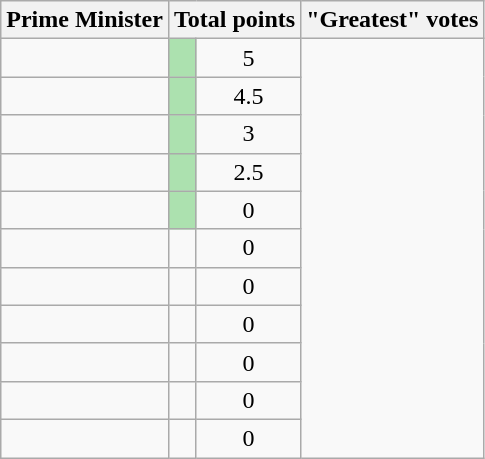<table class="wikitable sortable">
<tr>
<th>Prime Minister</th>
<th colspan=2>Total points</th>
<th>"Greatest" votes</th>
</tr>
<tr align=center>
<td></td>
<td style="background:#ACE1AF"></td>
<td>5</td>
</tr>
<tr align=center>
<td></td>
<td style="background:#ACE1AF"></td>
<td>4.5</td>
</tr>
<tr align=center>
<td></td>
<td style="background:#ACE1AF"></td>
<td>3</td>
</tr>
<tr align=center>
<td></td>
<td style="background:#ACE1AF"></td>
<td>2.5</td>
</tr>
<tr align=center>
<td></td>
<td style="background:#ACE1AF"></td>
<td>0</td>
</tr>
<tr align=center>
<td></td>
<td></td>
<td>0</td>
</tr>
<tr align=center>
<td></td>
<td></td>
<td>0</td>
</tr>
<tr align=center>
<td></td>
<td></td>
<td>0</td>
</tr>
<tr align=center>
<td></td>
<td></td>
<td>0</td>
</tr>
<tr align=center>
<td></td>
<td></td>
<td>0</td>
</tr>
<tr align=center>
<td></td>
<td></td>
<td>0</td>
</tr>
</table>
